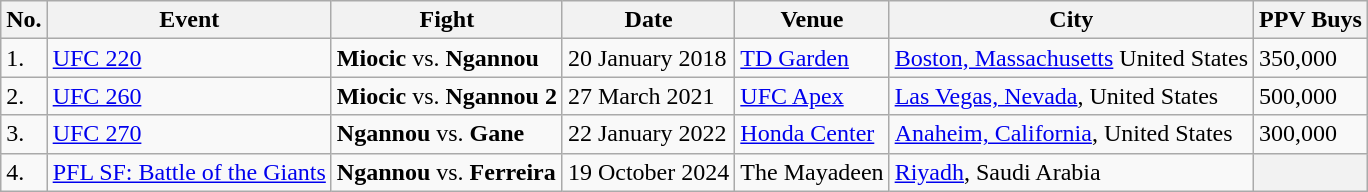<table class="wikitable">
<tr>
<th>No.</th>
<th>Event</th>
<th>Fight</th>
<th>Date</th>
<th>Venue</th>
<th>City</th>
<th>PPV Buys</th>
</tr>
<tr>
<td>1.</td>
<td><a href='#'>UFC 220</a></td>
<td><strong>Miocic</strong> vs. <strong>Ngannou</strong></td>
<td>20 January 2018</td>
<td><a href='#'>TD Garden</a></td>
<td><a href='#'>Boston, Massachusetts</a> United States</td>
<td>350,000</td>
</tr>
<tr>
<td>2.</td>
<td><a href='#'>UFC 260</a></td>
<td><strong>Miocic</strong> vs. <strong>Ngannou 2</strong></td>
<td>27 March 2021</td>
<td><a href='#'>UFC Apex</a></td>
<td><a href='#'>Las Vegas, Nevada</a>, United States</td>
<td>500,000 </td>
</tr>
<tr>
<td>3.</td>
<td><a href='#'>UFC 270</a></td>
<td><strong>Ngannou</strong> vs. <strong>Gane</strong></td>
<td>22 January 2022</td>
<td><a href='#'>Honda Center</a></td>
<td><a href='#'>Anaheim, California</a>, United States</td>
<td>300,000</td>
</tr>
<tr>
<td>4.</td>
<td><a href='#'>PFL SF: Battle of the Giants</a></td>
<td><strong>Ngannou</strong> vs. <strong>Ferreira</strong></td>
<td>19 October 2024</td>
<td>The Mayadeen</td>
<td><a href='#'>Riyadh</a>, Saudi Arabia</td>
<th></th>
</tr>
</table>
